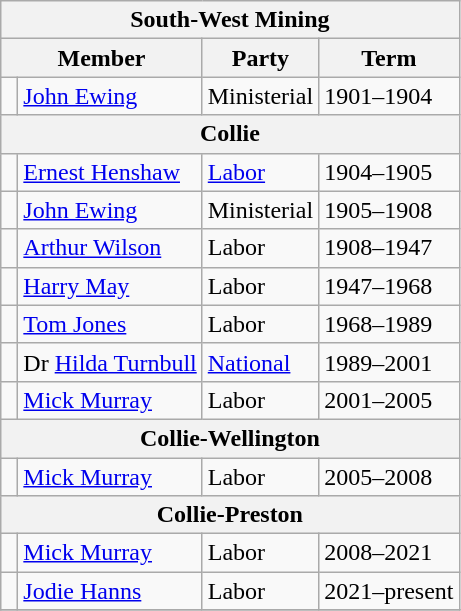<table class="wikitable">
<tr>
<th colspan="4">South-West Mining</th>
</tr>
<tr>
<th colspan="2">Member</th>
<th>Party</th>
<th>Term</th>
</tr>
<tr>
<td> </td>
<td><a href='#'>John Ewing</a></td>
<td>Ministerial</td>
<td>1901–1904</td>
</tr>
<tr>
<th colspan="4">Collie</th>
</tr>
<tr>
<td> </td>
<td><a href='#'>Ernest Henshaw</a></td>
<td><a href='#'>Labor</a></td>
<td>1904–1905</td>
</tr>
<tr>
<td> </td>
<td><a href='#'>John Ewing</a></td>
<td>Ministerial</td>
<td>1905–1908</td>
</tr>
<tr>
<td> </td>
<td><a href='#'>Arthur Wilson</a></td>
<td>Labor</td>
<td>1908–1947</td>
</tr>
<tr>
<td> </td>
<td><a href='#'>Harry May</a></td>
<td>Labor</td>
<td>1947–1968</td>
</tr>
<tr>
<td> </td>
<td><a href='#'>Tom Jones</a></td>
<td>Labor</td>
<td>1968–1989</td>
</tr>
<tr>
<td> </td>
<td>Dr <a href='#'>Hilda Turnbull</a></td>
<td><a href='#'>National</a></td>
<td>1989–2001</td>
</tr>
<tr>
<td> </td>
<td><a href='#'>Mick Murray</a></td>
<td>Labor</td>
<td>2001–2005</td>
</tr>
<tr>
<th colspan="4">Collie-Wellington</th>
</tr>
<tr>
<td> </td>
<td><a href='#'>Mick Murray</a></td>
<td>Labor</td>
<td>2005–2008</td>
</tr>
<tr>
<th colspan="4">Collie-Preston</th>
</tr>
<tr>
<td> </td>
<td><a href='#'>Mick Murray</a></td>
<td>Labor</td>
<td>2008–2021</td>
</tr>
<tr>
<td> </td>
<td><a href='#'>Jodie Hanns</a></td>
<td>Labor</td>
<td>2021–present</td>
</tr>
<tr>
</tr>
</table>
